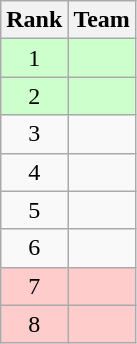<table class=wikitable style="text-align: center;">
<tr>
<th>Rank</th>
<th>Team</th>
</tr>
<tr style="background: #CCFFCC;">
<td>1</td>
<td style="text-align: left;"><strong></strong></td>
</tr>
<tr style="background: #CCFFCC;">
<td>2</td>
<td style="text-align: left;"><strong></strong></td>
</tr>
<tr>
<td>3</td>
<td style="text-align: left;"></td>
</tr>
<tr>
<td>4</td>
<td style="text-align: left;"></td>
</tr>
<tr>
<td>5</td>
<td style="text-align: left;"></td>
</tr>
<tr>
<td>6</td>
<td style="text-align: left;"></td>
</tr>
<tr style="background: #FFCCCC;">
<td>7</td>
<td style="text-align: left;"></td>
</tr>
<tr style="background: #FFCCCC;">
<td>8</td>
<td style="text-align: left;"></td>
</tr>
</table>
